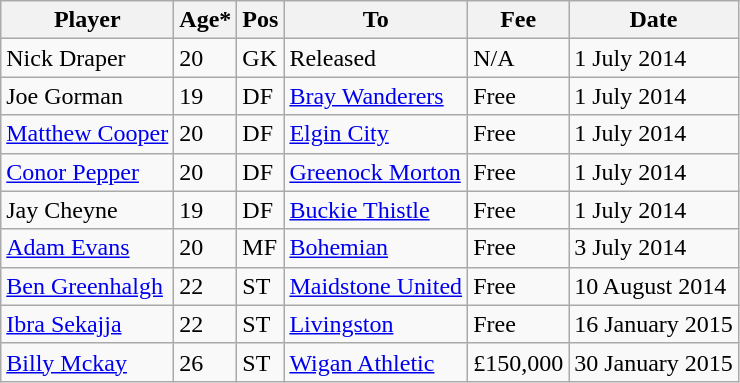<table class="wikitable">
<tr>
<th>Player</th>
<th>Age*</th>
<th>Pos</th>
<th>To</th>
<th>Fee</th>
<th>Date</th>
</tr>
<tr>
<td> Nick Draper</td>
<td>20</td>
<td>GK</td>
<td>Released</td>
<td>N/A</td>
<td>1 July 2014</td>
</tr>
<tr>
<td> Joe Gorman</td>
<td>19</td>
<td>DF</td>
<td> <a href='#'>Bray Wanderers</a></td>
<td>Free</td>
<td>1 July 2014</td>
</tr>
<tr>
<td> <a href='#'>Matthew Cooper</a></td>
<td>20</td>
<td>DF</td>
<td> <a href='#'>Elgin City</a></td>
<td>Free</td>
<td>1 July 2014</td>
</tr>
<tr>
<td> <a href='#'>Conor Pepper</a></td>
<td>20</td>
<td>DF</td>
<td> <a href='#'>Greenock Morton</a></td>
<td>Free</td>
<td>1 July 2014</td>
</tr>
<tr>
<td> Jay Cheyne</td>
<td>19</td>
<td>DF</td>
<td> <a href='#'>Buckie Thistle</a></td>
<td>Free</td>
<td>1 July 2014</td>
</tr>
<tr>
<td> <a href='#'>Adam Evans</a></td>
<td>20</td>
<td>MF</td>
<td> <a href='#'>Bohemian</a></td>
<td>Free</td>
<td>3 July 2014</td>
</tr>
<tr>
<td> <a href='#'>Ben Greenhalgh</a></td>
<td>22</td>
<td>ST</td>
<td> <a href='#'>Maidstone United</a></td>
<td>Free</td>
<td>10 August 2014</td>
</tr>
<tr>
<td> <a href='#'>Ibra Sekajja</a></td>
<td>22</td>
<td>ST</td>
<td> <a href='#'>Livingston</a></td>
<td>Free</td>
<td>16 January 2015</td>
</tr>
<tr>
<td> <a href='#'>Billy Mckay</a></td>
<td>26</td>
<td>ST</td>
<td> <a href='#'>Wigan Athletic</a></td>
<td>£150,000</td>
<td>30 January 2015</td>
</tr>
</table>
